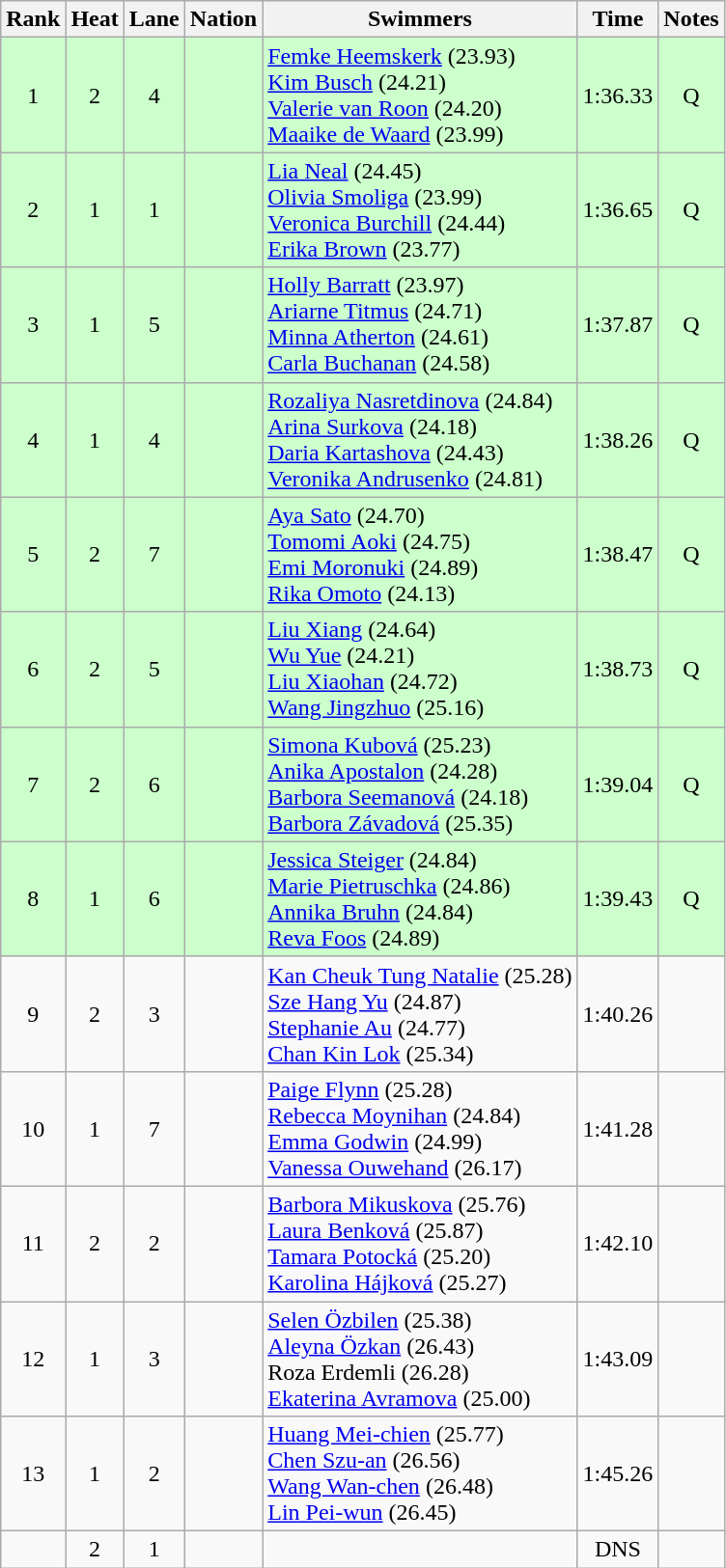<table class="wikitable sortable" style="text-align:center">
<tr>
<th>Rank</th>
<th>Heat</th>
<th>Lane</th>
<th>Nation</th>
<th>Swimmers</th>
<th>Time</th>
<th>Notes</th>
</tr>
<tr bgcolor=ccffcc>
<td>1</td>
<td>2</td>
<td>4</td>
<td align=left></td>
<td align=left><a href='#'>Femke Heemskerk</a> (23.93)<br><a href='#'>Kim Busch</a> (24.21)<br><a href='#'>Valerie van Roon</a> (24.20)<br><a href='#'>Maaike de Waard</a> (23.99)</td>
<td>1:36.33</td>
<td>Q</td>
</tr>
<tr bgcolor=ccffcc>
<td>2</td>
<td>1</td>
<td>1</td>
<td align=left></td>
<td align=left><a href='#'>Lia Neal</a> (24.45)<br><a href='#'>Olivia Smoliga</a> (23.99)<br><a href='#'>Veronica Burchill</a> (24.44)<br><a href='#'>Erika Brown</a> (23.77)</td>
<td>1:36.65</td>
<td>Q</td>
</tr>
<tr bgcolor=ccffcc>
<td>3</td>
<td>1</td>
<td>5</td>
<td align=left></td>
<td align=left><a href='#'>Holly Barratt</a> (23.97)<br><a href='#'>Ariarne Titmus</a> (24.71)<br><a href='#'>Minna Atherton</a> (24.61)<br><a href='#'>Carla Buchanan</a> (24.58)</td>
<td>1:37.87</td>
<td>Q</td>
</tr>
<tr bgcolor=ccffcc>
<td>4</td>
<td>1</td>
<td>4</td>
<td align=left></td>
<td align=left><a href='#'>Rozaliya Nasretdinova</a> (24.84)<br><a href='#'>Arina Surkova</a> (24.18)<br><a href='#'>Daria Kartashova</a> (24.43)<br><a href='#'>Veronika Andrusenko</a> (24.81)</td>
<td>1:38.26</td>
<td>Q</td>
</tr>
<tr bgcolor=ccffcc>
<td>5</td>
<td>2</td>
<td>7</td>
<td align=left></td>
<td align=left><a href='#'>Aya Sato</a> (24.70)<br><a href='#'>Tomomi Aoki</a> (24.75)<br><a href='#'>Emi Moronuki</a> (24.89)<br><a href='#'>Rika Omoto</a> (24.13)</td>
<td>1:38.47</td>
<td>Q</td>
</tr>
<tr bgcolor=ccffcc>
<td>6</td>
<td>2</td>
<td>5</td>
<td align=left></td>
<td align=left><a href='#'>Liu Xiang</a> (24.64)<br><a href='#'>Wu Yue</a> (24.21)<br><a href='#'>Liu Xiaohan</a> (24.72)<br><a href='#'>Wang Jingzhuo</a> (25.16)</td>
<td>1:38.73</td>
<td>Q</td>
</tr>
<tr bgcolor=ccffcc>
<td>7</td>
<td>2</td>
<td>6</td>
<td align=left></td>
<td align=left><a href='#'>Simona Kubová</a> (25.23)<br><a href='#'>Anika Apostalon</a> (24.28)<br><a href='#'>Barbora Seemanová</a> (24.18)<br><a href='#'>Barbora Závadová</a> (25.35)</td>
<td>1:39.04</td>
<td>Q</td>
</tr>
<tr bgcolor=ccffcc>
<td>8</td>
<td>1</td>
<td>6</td>
<td align=left></td>
<td align=left><a href='#'>Jessica Steiger</a> (24.84)<br><a href='#'>Marie Pietruschka</a> (24.86)<br><a href='#'>Annika Bruhn</a> (24.84)<br><a href='#'>Reva Foos</a> (24.89)</td>
<td>1:39.43</td>
<td>Q</td>
</tr>
<tr>
<td>9</td>
<td>2</td>
<td>3</td>
<td align=left></td>
<td align=left><a href='#'>Kan Cheuk Tung Natalie</a> (25.28)<br><a href='#'>Sze Hang Yu</a> (24.87)<br><a href='#'>Stephanie Au</a> (24.77)<br><a href='#'>Chan Kin Lok</a> (25.34)</td>
<td>1:40.26</td>
<td></td>
</tr>
<tr>
<td>10</td>
<td>1</td>
<td>7</td>
<td align=left></td>
<td align=left><a href='#'>Paige Flynn</a> (25.28)<br><a href='#'>Rebecca Moynihan</a> (24.84)<br><a href='#'>Emma Godwin</a> (24.99)<br><a href='#'>Vanessa Ouwehand</a> (26.17)</td>
<td>1:41.28</td>
<td></td>
</tr>
<tr>
<td>11</td>
<td>2</td>
<td>2</td>
<td align=left></td>
<td align=left><a href='#'>Barbora Mikuskova</a> (25.76)<br><a href='#'>Laura Benková</a> (25.87)<br><a href='#'>Tamara Potocká</a> (25.20)<br><a href='#'>Karolina Hájková</a> (25.27)</td>
<td>1:42.10</td>
<td></td>
</tr>
<tr>
<td>12</td>
<td>1</td>
<td>3</td>
<td align=left></td>
<td align=left><a href='#'>Selen Özbilen</a> (25.38)<br><a href='#'>Aleyna Özkan</a> (26.43)<br>Roza Erdemli (26.28)<br><a href='#'>Ekaterina Avramova</a> (25.00)</td>
<td>1:43.09</td>
<td></td>
</tr>
<tr>
<td>13</td>
<td>1</td>
<td>2</td>
<td align=left></td>
<td align=left><a href='#'>Huang Mei-chien</a> (25.77) <br><a href='#'>Chen Szu-an</a> (26.56)<br><a href='#'>Wang Wan-chen</a> (26.48)<br><a href='#'>Lin Pei-wun</a> (26.45)</td>
<td>1:45.26</td>
<td></td>
</tr>
<tr>
<td></td>
<td>2</td>
<td>1</td>
<td align=left></td>
<td></td>
<td>DNS</td>
<td></td>
</tr>
</table>
